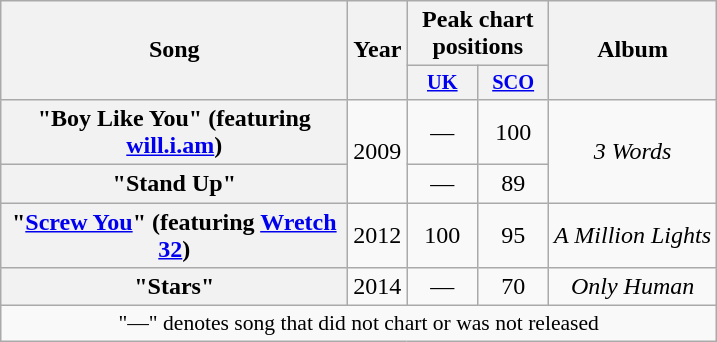<table class="wikitable plainrowheaders" style="text-align:center;">
<tr>
<th scope="col" style="width:14em;" rowspan="2">Song</th>
<th scope="col" rowspan="2">Year</th>
<th scope="col" colspan="2">Peak chart positions</th>
<th scope="col" rowspan="2">Album</th>
</tr>
<tr>
<th scope="col" style="width:3em;font-size:85%;"><a href='#'>UK</a><br></th>
<th scope="col" style="width:3em;font-size:85%;"><a href='#'>SCO</a><br></th>
</tr>
<tr>
<th scope="row">"Boy Like You"<span> (featuring <a href='#'>will.i.am</a>)</span></th>
<td rowspan="2">2009</td>
<td>—</td>
<td>100</td>
<td rowspan="2"><em>3 Words</em></td>
</tr>
<tr>
<th scope="row">"Stand Up"</th>
<td>—</td>
<td>89</td>
</tr>
<tr>
<th scope="row">"<a href='#'>Screw You</a>"<span> (featuring <a href='#'>Wretch 32</a>)</span></th>
<td rowspan="1">2012</td>
<td>100</td>
<td>95</td>
<td rowspan="1"><em>A Million Lights</em></td>
</tr>
<tr>
<th scope="row">"Stars"</th>
<td rowspan="1">2014</td>
<td>—</td>
<td>70</td>
<td><em>Only Human</em></td>
</tr>
<tr>
<td align="center" colspan="10" style="font-size:90%">"—" denotes song that did not chart or was not released</td>
</tr>
</table>
